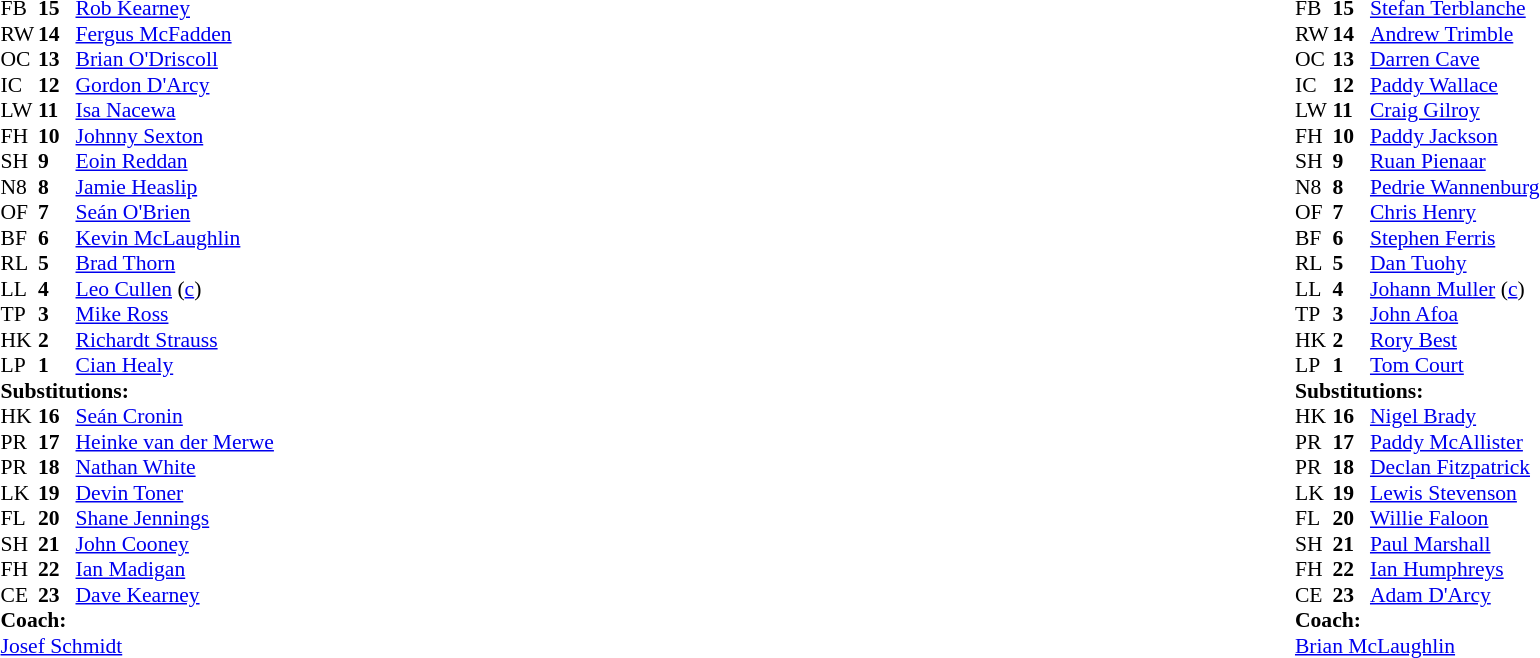<table width="100%">
<tr>
<td valign="top" width="50%"><br><table style="font-size: 90%" cellspacing="0" cellpadding="0">
<tr>
<th width="25"></th>
<th width="25"></th>
</tr>
<tr>
<td>FB</td>
<td><strong>15</strong></td>
<td> <a href='#'>Rob Kearney</a></td>
</tr>
<tr>
<td>RW</td>
<td><strong>14</strong></td>
<td> <a href='#'>Fergus McFadden</a></td>
</tr>
<tr>
<td>OC</td>
<td><strong>13</strong></td>
<td> <a href='#'>Brian O'Driscoll</a></td>
</tr>
<tr>
<td>IC</td>
<td><strong>12</strong></td>
<td> <a href='#'>Gordon D'Arcy</a></td>
</tr>
<tr>
<td>LW</td>
<td><strong>11</strong></td>
<td> <a href='#'>Isa Nacewa</a></td>
</tr>
<tr>
<td>FH</td>
<td><strong>10</strong></td>
<td> <a href='#'>Johnny Sexton</a></td>
</tr>
<tr>
<td>SH</td>
<td><strong>9</strong></td>
<td> <a href='#'>Eoin Reddan</a></td>
</tr>
<tr>
<td>N8</td>
<td><strong>8</strong></td>
<td> <a href='#'>Jamie Heaslip</a></td>
</tr>
<tr>
<td>OF</td>
<td><strong>7</strong></td>
<td> <a href='#'>Seán O'Brien</a></td>
</tr>
<tr>
<td>BF</td>
<td><strong>6</strong></td>
<td> <a href='#'>Kevin McLaughlin</a></td>
</tr>
<tr>
<td>RL</td>
<td><strong>5</strong></td>
<td> <a href='#'>Brad Thorn</a></td>
</tr>
<tr>
<td>LL</td>
<td><strong>4</strong></td>
<td> <a href='#'>Leo Cullen</a> (<a href='#'>c</a>)</td>
</tr>
<tr>
<td>TP</td>
<td><strong>3</strong></td>
<td> <a href='#'>Mike Ross</a></td>
</tr>
<tr>
<td>HK</td>
<td><strong>2</strong></td>
<td> <a href='#'>Richardt Strauss</a></td>
</tr>
<tr>
<td>LP</td>
<td><strong>1</strong></td>
<td> <a href='#'>Cian Healy</a></td>
</tr>
<tr>
<td colspan=3><strong>Substitutions:</strong></td>
</tr>
<tr>
<td>HK</td>
<td><strong>16</strong></td>
<td> <a href='#'>Seán Cronin</a></td>
</tr>
<tr>
<td>PR</td>
<td><strong>17</strong></td>
<td> <a href='#'>Heinke van der Merwe</a></td>
</tr>
<tr>
<td>PR</td>
<td><strong>18</strong></td>
<td> <a href='#'>Nathan White</a></td>
</tr>
<tr>
<td>LK</td>
<td><strong>19</strong></td>
<td> <a href='#'>Devin Toner</a></td>
</tr>
<tr>
<td>FL</td>
<td><strong>20</strong></td>
<td> <a href='#'>Shane Jennings</a></td>
</tr>
<tr>
<td>SH</td>
<td><strong>21</strong></td>
<td> <a href='#'>John Cooney</a></td>
</tr>
<tr>
<td>FH</td>
<td><strong>22</strong></td>
<td> <a href='#'>Ian Madigan</a></td>
</tr>
<tr>
<td>CE</td>
<td><strong>23</strong></td>
<td> <a href='#'>Dave Kearney</a></td>
</tr>
<tr>
<td colspan="3"><strong>Coach:</strong></td>
</tr>
<tr>
<td colspan="4"> <a href='#'>Josef Schmidt</a></td>
</tr>
</table>
</td>
<td valign="top" width="50%"><br><table style="font-size: 90%" cellspacing="0" cellpadding="0" align="center">
<tr>
<th width="25"></th>
<th width="25"></th>
</tr>
<tr>
<td>FB</td>
<td><strong>15</strong></td>
<td> <a href='#'>Stefan Terblanche</a></td>
</tr>
<tr>
<td>RW</td>
<td><strong>14</strong></td>
<td> <a href='#'>Andrew Trimble</a></td>
</tr>
<tr>
<td>OC</td>
<td><strong>13</strong></td>
<td> <a href='#'>Darren Cave</a></td>
</tr>
<tr>
<td>IC</td>
<td><strong>12</strong></td>
<td> <a href='#'>Paddy Wallace</a></td>
</tr>
<tr>
<td>LW</td>
<td><strong>11</strong></td>
<td> <a href='#'>Craig Gilroy</a></td>
</tr>
<tr>
<td>FH</td>
<td><strong>10</strong></td>
<td> <a href='#'>Paddy Jackson</a></td>
</tr>
<tr>
<td>SH</td>
<td><strong>9</strong></td>
<td> <a href='#'>Ruan Pienaar</a></td>
</tr>
<tr>
<td>N8</td>
<td><strong>8</strong></td>
<td> <a href='#'>Pedrie Wannenburg</a></td>
</tr>
<tr>
<td>OF</td>
<td><strong>7</strong></td>
<td> <a href='#'>Chris Henry</a></td>
</tr>
<tr>
<td>BF</td>
<td><strong>6</strong></td>
<td> <a href='#'>Stephen Ferris</a></td>
</tr>
<tr>
<td>RL</td>
<td><strong>5</strong></td>
<td> <a href='#'>Dan Tuohy</a></td>
</tr>
<tr>
<td>LL</td>
<td><strong>4</strong></td>
<td> <a href='#'>Johann Muller</a> (<a href='#'>c</a>)</td>
</tr>
<tr>
<td>TP</td>
<td><strong>3</strong></td>
<td> <a href='#'>John Afoa</a></td>
</tr>
<tr>
<td>HK</td>
<td><strong>2</strong></td>
<td> <a href='#'>Rory Best</a></td>
</tr>
<tr>
<td>LP</td>
<td><strong>1</strong></td>
<td> <a href='#'>Tom Court</a></td>
</tr>
<tr>
<td colspan=3><strong>Substitutions:</strong></td>
</tr>
<tr>
<td>HK</td>
<td><strong>16</strong></td>
<td> <a href='#'>Nigel Brady</a></td>
</tr>
<tr>
<td>PR</td>
<td><strong>17</strong></td>
<td> <a href='#'>Paddy McAllister</a></td>
</tr>
<tr>
<td>PR</td>
<td><strong>18</strong></td>
<td> <a href='#'>Declan Fitzpatrick</a></td>
</tr>
<tr>
<td>LK</td>
<td><strong>19</strong></td>
<td> <a href='#'>Lewis Stevenson</a></td>
</tr>
<tr>
<td>FL</td>
<td><strong>20</strong></td>
<td> <a href='#'>Willie Faloon</a></td>
</tr>
<tr>
<td>SH</td>
<td><strong>21</strong></td>
<td> <a href='#'>Paul Marshall</a></td>
</tr>
<tr>
<td>FH</td>
<td><strong>22</strong></td>
<td> <a href='#'>Ian Humphreys</a></td>
</tr>
<tr>
<td>CE</td>
<td><strong>23</strong></td>
<td> <a href='#'>Adam D'Arcy</a></td>
</tr>
<tr>
<td colspan="3"><strong>Coach:</strong></td>
</tr>
<tr>
<td colspan="4"> <a href='#'>Brian McLaughlin</a></td>
</tr>
</table>
</td>
</tr>
</table>
